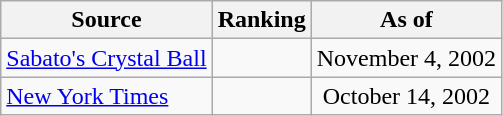<table class="wikitable" style="text-align:center">
<tr>
<th>Source</th>
<th>Ranking</th>
<th>As of</th>
</tr>
<tr>
<td align=left><a href='#'>Sabato's Crystal Ball</a></td>
<td></td>
<td>November 4, 2002</td>
</tr>
<tr>
<td align=left><a href='#'>New York Times</a></td>
<td></td>
<td>October 14, 2002</td>
</tr>
</table>
